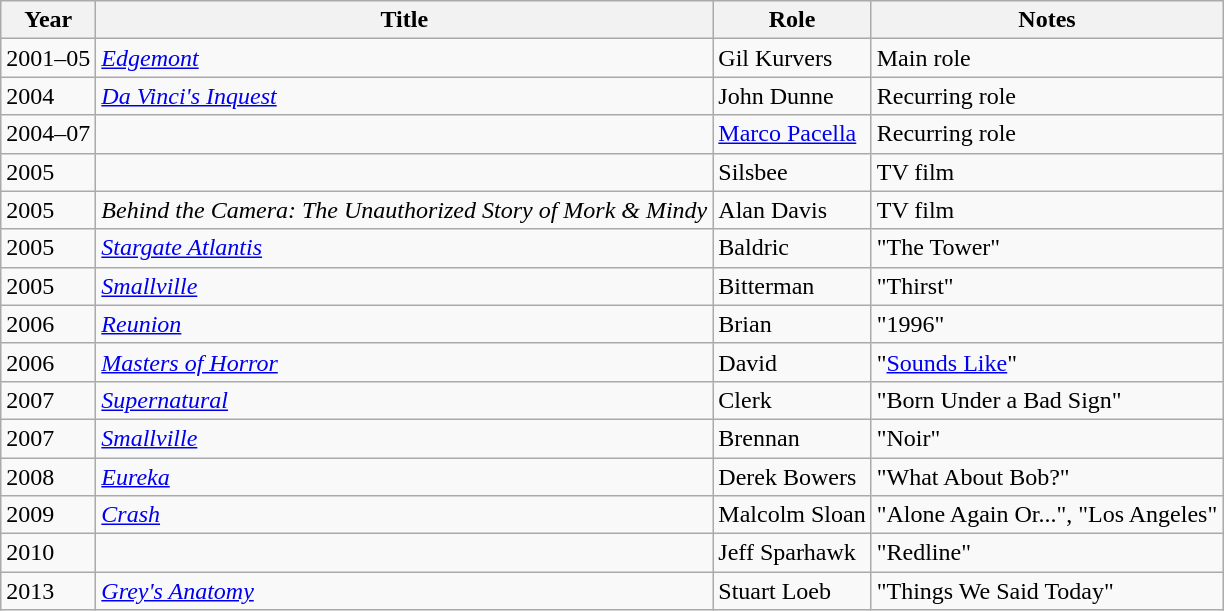<table class="wikitable sortable">
<tr>
<th>Year</th>
<th>Title</th>
<th>Role</th>
<th class="unsortable">Notes</th>
</tr>
<tr>
<td>2001–05</td>
<td><em><a href='#'>Edgemont</a></em></td>
<td>Gil Kurvers</td>
<td>Main role</td>
</tr>
<tr>
<td>2004</td>
<td><em><a href='#'>Da Vinci's Inquest</a></em></td>
<td>John Dunne</td>
<td>Recurring role</td>
</tr>
<tr>
<td>2004–07</td>
<td><em></em></td>
<td><a href='#'>Marco Pacella</a></td>
<td>Recurring role</td>
</tr>
<tr>
<td>2005</td>
<td><em></em></td>
<td>Silsbee</td>
<td>TV film</td>
</tr>
<tr>
<td>2005</td>
<td><em>Behind the Camera: The Unauthorized Story of Mork & Mindy</em></td>
<td>Alan Davis</td>
<td>TV film</td>
</tr>
<tr>
<td>2005</td>
<td><em><a href='#'>Stargate Atlantis</a></em></td>
<td>Baldric</td>
<td>"The Tower"</td>
</tr>
<tr>
<td>2005</td>
<td><em><a href='#'>Smallville</a></em></td>
<td>Bitterman</td>
<td>"Thirst"</td>
</tr>
<tr>
<td>2006</td>
<td><em><a href='#'>Reunion</a></em></td>
<td>Brian</td>
<td>"1996"</td>
</tr>
<tr>
<td>2006</td>
<td><em><a href='#'>Masters of Horror</a></em></td>
<td>David</td>
<td>"<a href='#'>Sounds Like</a>"</td>
</tr>
<tr>
<td>2007</td>
<td><em><a href='#'>Supernatural</a></em></td>
<td>Clerk</td>
<td>"Born Under a Bad Sign"</td>
</tr>
<tr>
<td>2007</td>
<td><em><a href='#'>Smallville</a></em></td>
<td>Brennan</td>
<td>"Noir"</td>
</tr>
<tr>
<td>2008</td>
<td><em><a href='#'>Eureka</a></em></td>
<td>Derek Bowers</td>
<td>"What About Bob?"</td>
</tr>
<tr>
<td>2009</td>
<td><em><a href='#'>Crash</a></em></td>
<td>Malcolm Sloan</td>
<td>"Alone Again Or...", "Los Angeles"</td>
</tr>
<tr>
<td>2010</td>
<td><em></em></td>
<td>Jeff Sparhawk</td>
<td>"Redline"</td>
</tr>
<tr>
<td>2013</td>
<td><em><a href='#'>Grey's Anatomy</a></em></td>
<td>Stuart Loeb</td>
<td>"Things We Said Today"</td>
</tr>
</table>
